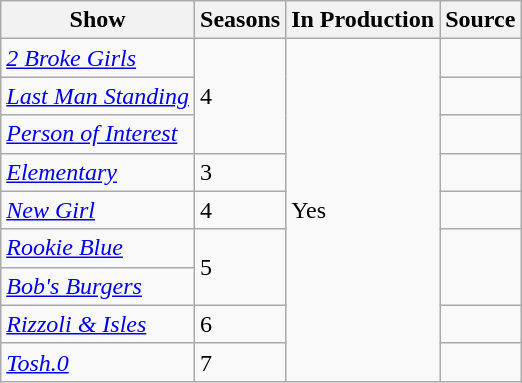<table class="wikitable">
<tr ">
<th>Show</th>
<th>Seasons</th>
<th>In Production</th>
<th>Source</th>
</tr>
<tr>
<td><em><a href='#'>2 Broke Girls</a></em></td>
<td rowspan="3">4</td>
<td rowspan=9>Yes</td>
<td></td>
</tr>
<tr>
<td><em><a href='#'>Last Man Standing</a></em></td>
<td></td>
</tr>
<tr>
<td><em><a href='#'>Person of Interest</a></em></td>
<td></td>
</tr>
<tr>
<td><em><a href='#'>Elementary</a></em></td>
<td>3</td>
<td></td>
</tr>
<tr>
<td><em><a href='#'>New Girl</a></em></td>
<td>4</td>
<td></td>
</tr>
<tr>
<td><em><a href='#'>Rookie Blue</a></em></td>
<td rowspan="2">5</td>
<td rowspan=2></td>
</tr>
<tr>
<td><em><a href='#'>Bob's Burgers</a></em></td>
</tr>
<tr>
<td><em><a href='#'>Rizzoli & Isles</a></em></td>
<td>6</td>
<td></td>
</tr>
<tr>
<td><em><a href='#'>Tosh.0</a></em></td>
<td>7</td>
<td></td>
</tr>
</table>
